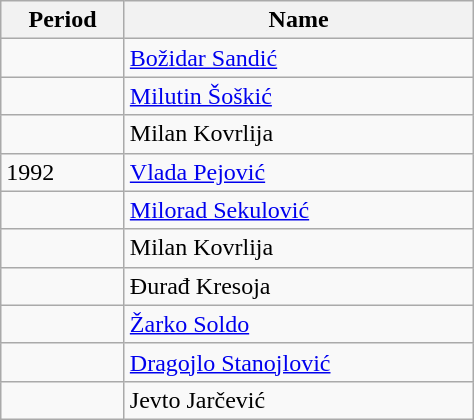<table class="wikitable">
<tr>
<th width="75">Period</th>
<th width="225">Name</th>
</tr>
<tr>
<td></td>
<td> <a href='#'>Božidar Sandić</a></td>
</tr>
<tr>
<td></td>
<td> <a href='#'>Milutin Šoškić</a></td>
</tr>
<tr>
<td></td>
<td> Milan Kovrlija</td>
</tr>
<tr>
<td>1992</td>
<td> <a href='#'>Vlada Pejović</a></td>
</tr>
<tr>
<td></td>
<td> <a href='#'>Milorad Sekulović</a></td>
</tr>
<tr>
<td></td>
<td> Milan Kovrlija</td>
</tr>
<tr>
<td></td>
<td> Đurađ Kresoja</td>
</tr>
<tr>
<td></td>
<td> <a href='#'>Žarko Soldo</a></td>
</tr>
<tr>
<td></td>
<td> <a href='#'>Dragojlo Stanojlović</a></td>
</tr>
<tr>
<td></td>
<td> Jevto Jarčević</td>
</tr>
</table>
